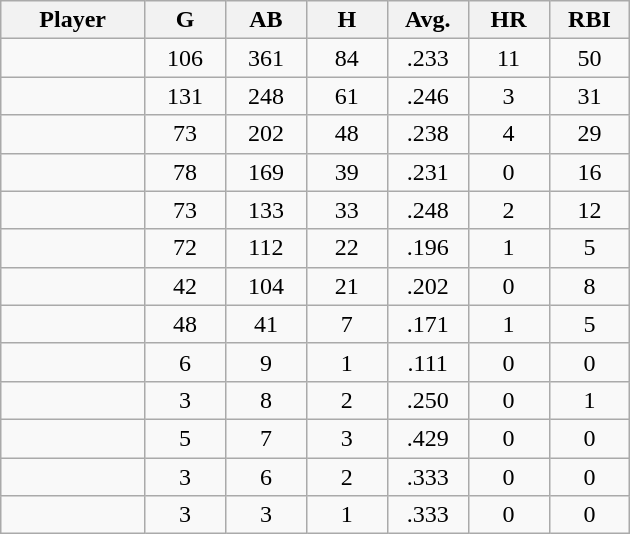<table class="wikitable sortable">
<tr>
<th bgcolor="#DDDDFF" width="16%">Player</th>
<th bgcolor="#DDDDFF" width="9%">G</th>
<th bgcolor="#DDDDFF" width="9%">AB</th>
<th bgcolor="#DDDDFF" width="9%">H</th>
<th bgcolor="#DDDDFF" width="9%">Avg.</th>
<th bgcolor="#DDDDFF" width="9%">HR</th>
<th bgcolor="#DDDDFF" width="9%">RBI</th>
</tr>
<tr align="center">
<td></td>
<td>106</td>
<td>361</td>
<td>84</td>
<td>.233</td>
<td>11</td>
<td>50</td>
</tr>
<tr align="center">
<td></td>
<td>131</td>
<td>248</td>
<td>61</td>
<td>.246</td>
<td>3</td>
<td>31</td>
</tr>
<tr align="center">
<td></td>
<td>73</td>
<td>202</td>
<td>48</td>
<td>.238</td>
<td>4</td>
<td>29</td>
</tr>
<tr align="center">
<td></td>
<td>78</td>
<td>169</td>
<td>39</td>
<td>.231</td>
<td>0</td>
<td>16</td>
</tr>
<tr align="center">
<td></td>
<td>73</td>
<td>133</td>
<td>33</td>
<td>.248</td>
<td>2</td>
<td>12</td>
</tr>
<tr align="center">
<td></td>
<td>72</td>
<td>112</td>
<td>22</td>
<td>.196</td>
<td>1</td>
<td>5</td>
</tr>
<tr align="center">
<td></td>
<td>42</td>
<td>104</td>
<td>21</td>
<td>.202</td>
<td>0</td>
<td>8</td>
</tr>
<tr align="center">
<td></td>
<td>48</td>
<td>41</td>
<td>7</td>
<td>.171</td>
<td>1</td>
<td>5</td>
</tr>
<tr align="center">
<td></td>
<td>6</td>
<td>9</td>
<td>1</td>
<td>.111</td>
<td>0</td>
<td>0</td>
</tr>
<tr align="center">
<td></td>
<td>3</td>
<td>8</td>
<td>2</td>
<td>.250</td>
<td>0</td>
<td>1</td>
</tr>
<tr align="center">
<td></td>
<td>5</td>
<td>7</td>
<td>3</td>
<td>.429</td>
<td>0</td>
<td>0</td>
</tr>
<tr align="center">
<td></td>
<td>3</td>
<td>6</td>
<td>2</td>
<td>.333</td>
<td>0</td>
<td>0</td>
</tr>
<tr align="center">
<td></td>
<td>3</td>
<td>3</td>
<td>1</td>
<td>.333</td>
<td>0</td>
<td>0</td>
</tr>
</table>
